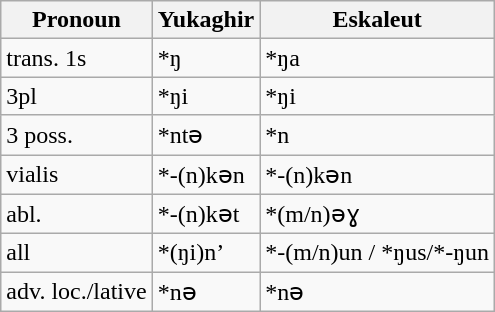<table class="wikitable">
<tr>
<th>Pronoun</th>
<th>Yukaghir</th>
<th>Eskaleut</th>
</tr>
<tr>
<td>trans. 1s</td>
<td>*ŋ</td>
<td>*ŋa</td>
</tr>
<tr>
<td>3pl</td>
<td>*ŋi</td>
<td>*ŋi</td>
</tr>
<tr>
<td>3 poss.</td>
<td>*ntə</td>
<td>*n</td>
</tr>
<tr>
<td>vialis</td>
<td>*-(n)kən</td>
<td>*-(n)kən</td>
</tr>
<tr>
<td>abl.</td>
<td>*-(n)kət</td>
<td>*(m/n)əɣ</td>
</tr>
<tr>
<td>all</td>
<td>*(ŋi)n’</td>
<td>*-(m/n)un / *ŋus/*-ŋun</td>
</tr>
<tr>
<td>adv. loc./lative</td>
<td>*nə</td>
<td>*nə</td>
</tr>
</table>
